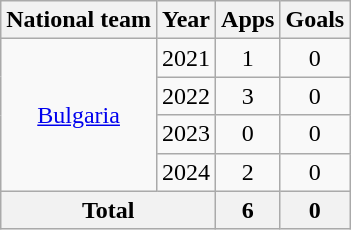<table class="wikitable" style="text-align:center">
<tr>
<th>National team</th>
<th>Year</th>
<th>Apps</th>
<th>Goals</th>
</tr>
<tr>
<td rowspan="4"><a href='#'>Bulgaria</a></td>
<td>2021</td>
<td>1</td>
<td>0</td>
</tr>
<tr>
<td>2022</td>
<td>3</td>
<td>0</td>
</tr>
<tr>
<td>2023</td>
<td>0</td>
<td>0</td>
</tr>
<tr>
<td>2024</td>
<td>2</td>
<td>0</td>
</tr>
<tr>
<th colspan="2">Total</th>
<th>6</th>
<th>0</th>
</tr>
</table>
